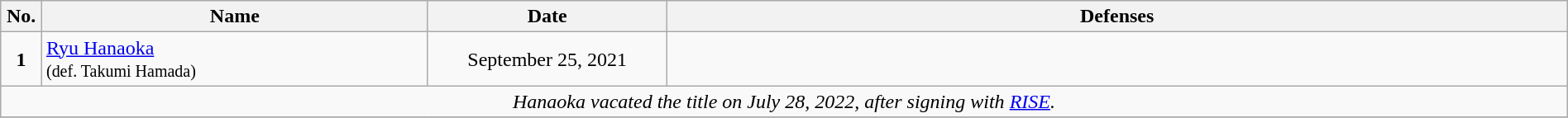<table class="wikitable" style="width:100%; font-size:100%;">
<tr>
<th style= width:1%;">No.</th>
<th style= width:21%;">Name</th>
<th style=width:13%;">Date</th>
<th style= width:49%;">Defenses</th>
</tr>
<tr>
<td align=center><strong>1</strong></td>
<td align=left> <a href='#'>Ryu Hanaoka</a> <br><small>(def. Takumi Hamada)</small></td>
<td align=center>September 25, 2021</td>
<td></td>
</tr>
<tr>
<td colspan=4 align=center><em>Hanaoka vacated the title on July 28, 2022, after signing with <a href='#'>RISE</a>.</em></td>
</tr>
<tr>
</tr>
</table>
